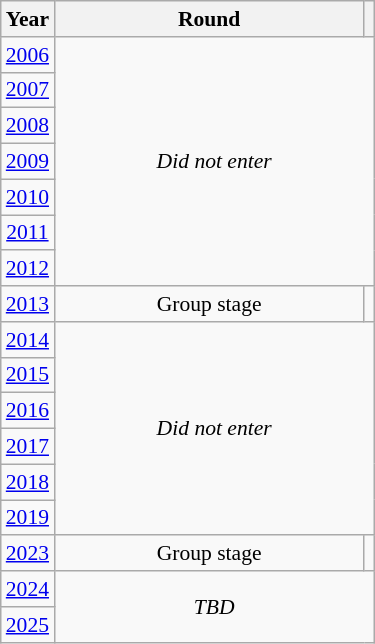<table class="wikitable" style="text-align: center; font-size:90%">
<tr>
<th>Year</th>
<th style="width:200px">Round</th>
<th></th>
</tr>
<tr>
<td><a href='#'>2006</a></td>
<td colspan="2" rowspan="7"><em>Did not enter</em></td>
</tr>
<tr>
<td><a href='#'>2007</a></td>
</tr>
<tr>
<td><a href='#'>2008</a></td>
</tr>
<tr>
<td><a href='#'>2009</a></td>
</tr>
<tr>
<td><a href='#'>2010</a></td>
</tr>
<tr>
<td><a href='#'>2011</a></td>
</tr>
<tr>
<td><a href='#'>2012</a></td>
</tr>
<tr>
<td><a href='#'>2013</a></td>
<td>Group stage</td>
<td></td>
</tr>
<tr>
<td><a href='#'>2014</a></td>
<td colspan="2" rowspan="6"><em>Did not enter</em></td>
</tr>
<tr>
<td><a href='#'>2015</a></td>
</tr>
<tr>
<td><a href='#'>2016</a></td>
</tr>
<tr>
<td><a href='#'>2017</a></td>
</tr>
<tr>
<td><a href='#'>2018</a></td>
</tr>
<tr>
<td><a href='#'>2019</a></td>
</tr>
<tr>
<td><a href='#'>2023</a></td>
<td>Group stage</td>
<td></td>
</tr>
<tr>
<td><a href='#'>2024</a></td>
<td colspan="2" rowspan="2"><em>TBD</em></td>
</tr>
<tr>
<td><a href='#'>2025</a></td>
</tr>
</table>
